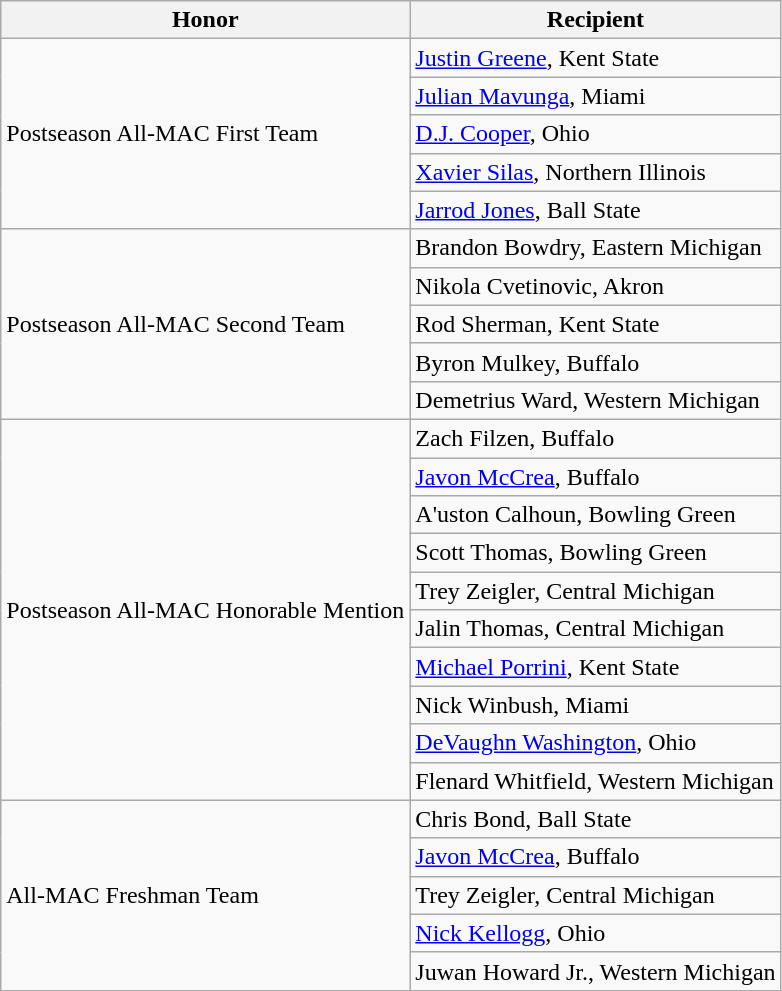<table class="wikitable" border="1">
<tr>
<th>Honor</th>
<th>Recipient</th>
</tr>
<tr>
<td rowspan=5 valign=middle>Postseason All-MAC First Team</td>
<td><a href='#'>Justin Greene</a>, Kent State</td>
</tr>
<tr>
<td><a href='#'>Julian Mavunga</a>, Miami</td>
</tr>
<tr>
<td><a href='#'>D.J. Cooper</a>, Ohio</td>
</tr>
<tr>
<td><a href='#'>Xavier Silas</a>, Northern Illinois</td>
</tr>
<tr>
<td><a href='#'>Jarrod Jones</a>, Ball State</td>
</tr>
<tr>
<td rowspan=5 valign=middle>Postseason All-MAC Second Team</td>
<td>Brandon Bowdry, Eastern Michigan</td>
</tr>
<tr>
<td>Nikola Cvetinovic, Akron</td>
</tr>
<tr>
<td>Rod Sherman, Kent State</td>
</tr>
<tr>
<td>Byron Mulkey, Buffalo</td>
</tr>
<tr>
<td>Demetrius Ward, Western Michigan</td>
</tr>
<tr>
<td rowspan=10 valign=middle>Postseason All-MAC Honorable Mention</td>
<td>Zach Filzen, Buffalo</td>
</tr>
<tr>
<td><a href='#'>Javon McCrea</a>, Buffalo</td>
</tr>
<tr>
<td>A'uston Calhoun, Bowling Green</td>
</tr>
<tr>
<td>Scott Thomas, Bowling Green</td>
</tr>
<tr>
<td>Trey Zeigler, Central Michigan</td>
</tr>
<tr>
<td>Jalin Thomas, Central Michigan</td>
</tr>
<tr>
<td><a href='#'>Michael Porrini</a>, Kent State</td>
</tr>
<tr>
<td>Nick Winbush, Miami</td>
</tr>
<tr>
<td><a href='#'>DeVaughn Washington</a>, Ohio</td>
</tr>
<tr>
<td>Flenard Whitfield, Western Michigan</td>
</tr>
<tr>
<td rowspan=5 valign=middle>All-MAC Freshman Team</td>
<td>Chris Bond, Ball State</td>
</tr>
<tr>
<td><a href='#'>Javon McCrea</a>, Buffalo</td>
</tr>
<tr>
<td>Trey Zeigler, Central Michigan</td>
</tr>
<tr>
<td><a href='#'>Nick Kellogg</a>, Ohio</td>
</tr>
<tr>
<td>Juwan Howard Jr., Western Michigan</td>
</tr>
<tr>
</tr>
</table>
